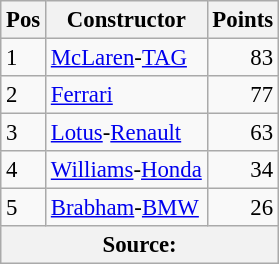<table class="wikitable" style="font-size: 95%;">
<tr>
<th>Pos</th>
<th>Constructor</th>
<th>Points</th>
</tr>
<tr>
<td>1</td>
<td> <a href='#'>McLaren</a>-<a href='#'>TAG</a></td>
<td align="right">83</td>
</tr>
<tr>
<td>2</td>
<td> <a href='#'>Ferrari</a></td>
<td align="right">77</td>
</tr>
<tr>
<td>3</td>
<td> <a href='#'>Lotus</a>-<a href='#'>Renault</a></td>
<td align="right">63</td>
</tr>
<tr>
<td>4</td>
<td> <a href='#'>Williams</a>-<a href='#'>Honda</a></td>
<td align="right">34</td>
</tr>
<tr>
<td>5</td>
<td> <a href='#'>Brabham</a>-<a href='#'>BMW</a></td>
<td align="right">26</td>
</tr>
<tr>
<th colspan=4>Source: </th>
</tr>
</table>
